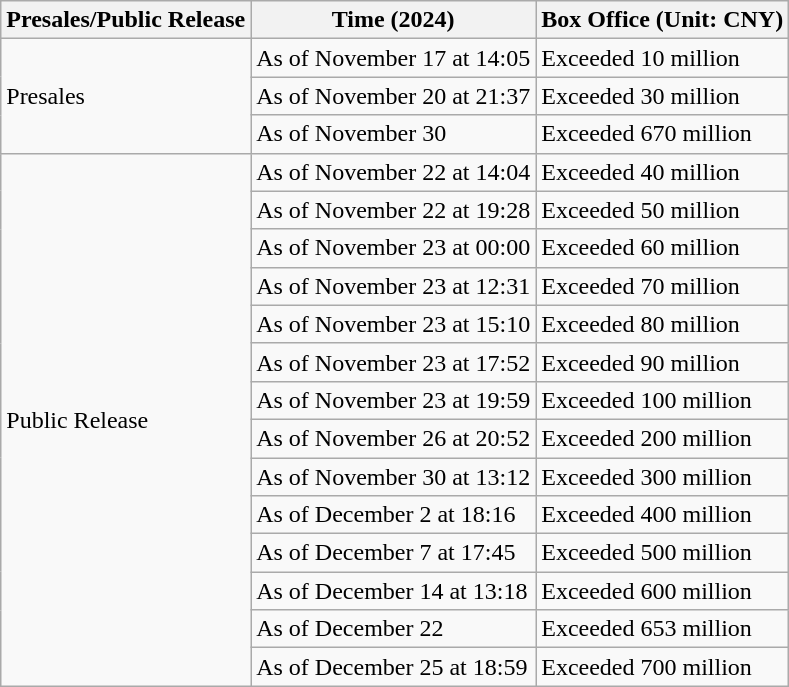<table class="wikitable">
<tr>
<th>Presales/Public Release</th>
<th>Time (2024)</th>
<th>Box Office (Unit: CNY)</th>
</tr>
<tr>
<td rowspan="3">Presales</td>
<td>As of November 17 at 14:05</td>
<td>Exceeded 10 million</td>
</tr>
<tr>
<td>As of November 20 at 21:37</td>
<td>Exceeded 30 million</td>
</tr>
<tr>
<td>As of November 30</td>
<td>Exceeded 670 million</td>
</tr>
<tr>
<td rowspan="14">Public Release</td>
<td>As of November 22 at 14:04</td>
<td>Exceeded 40 million</td>
</tr>
<tr>
<td>As of November 22 at 19:28</td>
<td>Exceeded 50 million</td>
</tr>
<tr>
<td>As of November 23 at 00:00</td>
<td>Exceeded 60 million</td>
</tr>
<tr>
<td>As of November 23 at 12:31</td>
<td>Exceeded 70 million</td>
</tr>
<tr>
<td>As of November 23 at 15:10</td>
<td>Exceeded 80 million</td>
</tr>
<tr>
<td>As of November 23 at 17:52</td>
<td>Exceeded 90 million</td>
</tr>
<tr>
<td>As of November 23 at 19:59</td>
<td>Exceeded 100 million</td>
</tr>
<tr>
<td>As of November 26 at 20:52</td>
<td>Exceeded 200 million</td>
</tr>
<tr>
<td>As of November 30 at 13:12</td>
<td>Exceeded 300 million</td>
</tr>
<tr>
<td>As of December 2 at 18:16</td>
<td>Exceeded 400 million</td>
</tr>
<tr>
<td>As of December 7 at 17:45</td>
<td>Exceeded 500 million</td>
</tr>
<tr>
<td>As of December 14 at 13:18</td>
<td>Exceeded 600 million</td>
</tr>
<tr>
<td>As of December 22</td>
<td>Exceeded 653 million</td>
</tr>
<tr>
<td>As of December 25 at 18:59</td>
<td>Exceeded 700 million</td>
</tr>
</table>
